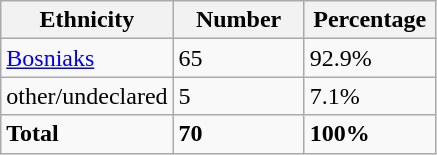<table class="wikitable">
<tr>
<th width="100px">Ethnicity</th>
<th width="80px">Number</th>
<th width="80px">Percentage</th>
</tr>
<tr>
<td><a href='#'>Bosniaks</a></td>
<td>65</td>
<td>92.9%</td>
</tr>
<tr>
<td>other/undeclared</td>
<td>5</td>
<td>7.1%</td>
</tr>
<tr>
<td><strong>Total</strong></td>
<td><strong>70</strong></td>
<td><strong>100%</strong></td>
</tr>
</table>
